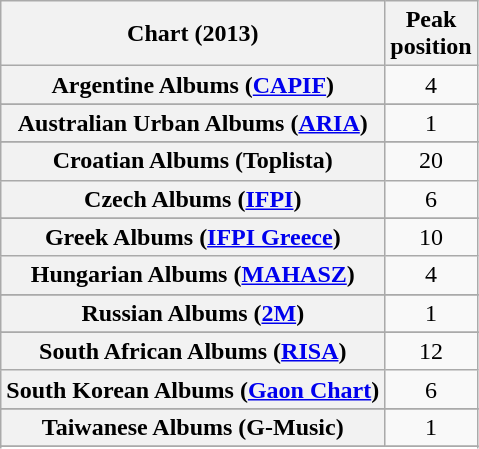<table class="wikitable plainrowheaders sortable" style="text-align:center;">
<tr>
<th scope="col">Chart (2013)</th>
<th scope="col">Peak<br>position</th>
</tr>
<tr>
<th scope="row">Argentine Albums (<a href='#'>CAPIF</a>)</th>
<td>4</td>
</tr>
<tr>
</tr>
<tr>
<th scope="row">Australian Urban Albums (<a href='#'>ARIA</a>)</th>
<td>1</td>
</tr>
<tr>
</tr>
<tr>
</tr>
<tr>
</tr>
<tr>
</tr>
<tr>
<th scope="row">Croatian Albums (Toplista)</th>
<td>20</td>
</tr>
<tr>
<th scope="row">Czech Albums (<a href='#'>IFPI</a>)</th>
<td>6</td>
</tr>
<tr>
</tr>
<tr>
</tr>
<tr>
</tr>
<tr>
</tr>
<tr>
</tr>
<tr>
<th scope="row">Greek Albums (<a href='#'>IFPI Greece</a>)</th>
<td>10</td>
</tr>
<tr>
<th scope="row">Hungarian Albums (<a href='#'>MAHASZ</a>)</th>
<td>4</td>
</tr>
<tr>
</tr>
<tr>
</tr>
<tr>
</tr>
<tr>
</tr>
<tr>
</tr>
<tr>
</tr>
<tr>
</tr>
<tr>
</tr>
<tr>
<th scope="row">Russian Albums (<a href='#'>2M</a>)</th>
<td>1</td>
</tr>
<tr>
</tr>
<tr>
<th scope="row">South African Albums (<a href='#'>RISA</a>)</th>
<td>12</td>
</tr>
<tr>
<th scope="row">South Korean Albums (<a href='#'>Gaon Chart</a>)</th>
<td>6</td>
</tr>
<tr>
</tr>
<tr>
</tr>
<tr>
</tr>
<tr>
<th scope="row">Taiwanese Albums (G-Music)</th>
<td>1</td>
</tr>
<tr>
</tr>
<tr>
</tr>
<tr>
</tr>
<tr>
</tr>
<tr>
</tr>
<tr>
</tr>
</table>
